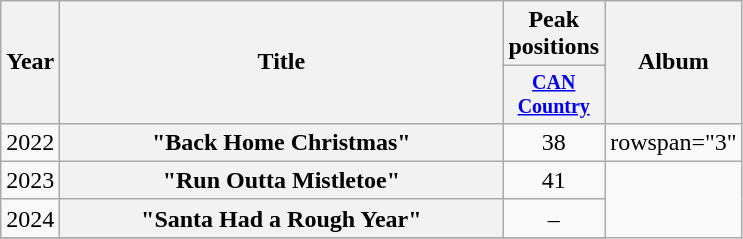<table class="wikitable plainrowheaders">
<tr>
<th scope="col" rowspan="2">Year</th>
<th scope="col" rowspan="2" style="width:18em;">Title</th>
<th scope="col">Peak positions</th>
<th scope="col" rowspan="2">Album</th>
</tr>
<tr style="font-size:smaller;">
<th scope="col" width="4em;"><a href='#'>CAN Country</a><br></th>
</tr>
<tr>
<td>2022</td>
<th scope="row">"Back Home Christmas"</th>
<td align="center">38</td>
<td>rowspan="3" </td>
</tr>
<tr>
<td>2023</td>
<th scope="row">"Run Outta Mistletoe"</th>
<td align="center">41</td>
</tr>
<tr>
<td>2024</td>
<th scope="row">"Santa Had a Rough Year"</th>
<td align="center">–</td>
</tr>
<tr>
</tr>
</table>
